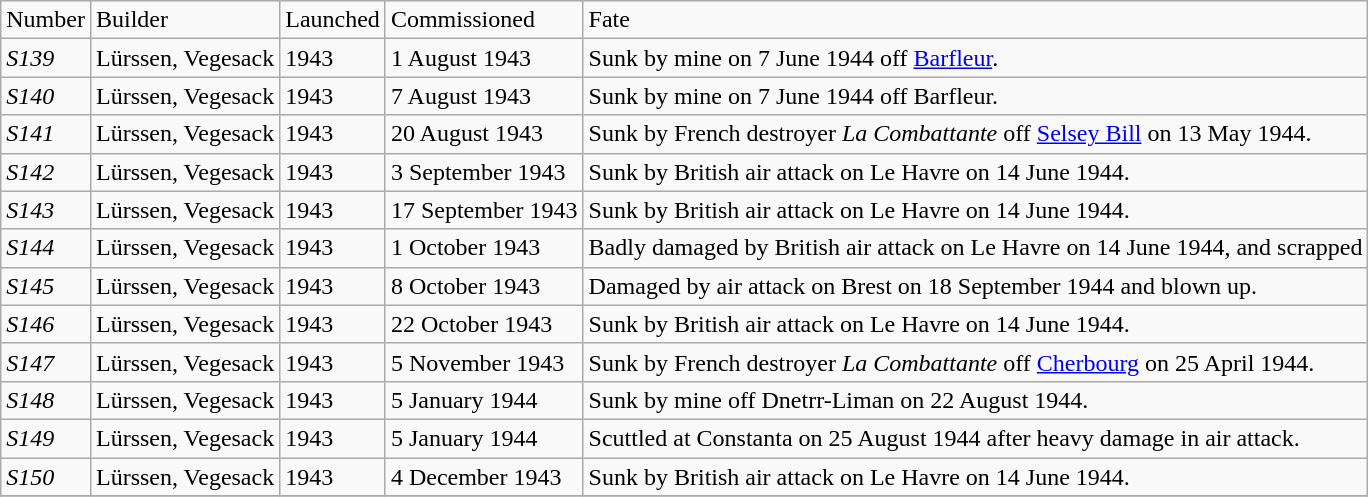<table class="wikitable" style="text-align:left">
<tr>
<td>Number</td>
<td>Builder</td>
<td>Launched</td>
<td>Commissioned</td>
<td>Fate</td>
</tr>
<tr>
<td><em>S139</em></td>
<td>Lürssen, Vegesack</td>
<td>1943</td>
<td>1 August 1943</td>
<td>Sunk by mine on 7 June 1944 off <a href='#'>Barfleur</a>.</td>
</tr>
<tr>
<td><em>S140</em></td>
<td>Lürssen, Vegesack</td>
<td>1943</td>
<td>7 August 1943</td>
<td>Sunk by mine on 7 June 1944 off Barfleur.</td>
</tr>
<tr>
<td><em>S141</em></td>
<td>Lürssen, Vegesack</td>
<td>1943</td>
<td>20 August 1943</td>
<td>Sunk by French destroyer <em>La Combattante</em> off <a href='#'>Selsey Bill</a> on 13 May 1944.</td>
</tr>
<tr>
<td><em>S142</em></td>
<td>Lürssen, Vegesack</td>
<td>1943</td>
<td>3 September 1943</td>
<td>Sunk by British air attack on Le Havre on 14 June 1944.</td>
</tr>
<tr>
<td><em>S143</em></td>
<td>Lürssen, Vegesack</td>
<td>1943</td>
<td>17 September 1943</td>
<td>Sunk by British air attack on Le Havre on 14 June 1944.</td>
</tr>
<tr>
<td><em>S144</em></td>
<td>Lürssen, Vegesack</td>
<td>1943</td>
<td>1 October 1943</td>
<td>Badly damaged by British air attack on Le Havre on 14 June 1944, and scrapped</td>
</tr>
<tr>
<td><em>S145</em></td>
<td>Lürssen, Vegesack</td>
<td>1943</td>
<td>8 October 1943</td>
<td>Damaged by air attack on Brest on 18 September 1944 and blown up.</td>
</tr>
<tr>
<td><em>S146</em></td>
<td>Lürssen, Vegesack</td>
<td>1943</td>
<td>22 October 1943</td>
<td>Sunk by British air attack on Le Havre on 14 June 1944.</td>
</tr>
<tr>
<td><em>S147</em></td>
<td>Lürssen, Vegesack</td>
<td>1943</td>
<td>5 November 1943</td>
<td>Sunk by French destroyer <em>La Combattante</em> off <a href='#'>Cherbourg</a> on 25 April 1944.</td>
</tr>
<tr>
<td><em>S148</em></td>
<td>Lürssen, Vegesack</td>
<td>1943</td>
<td>5 January 1944</td>
<td>Sunk by mine off Dnetrr-Liman on 22 August 1944.</td>
</tr>
<tr>
<td><em>S149</em></td>
<td>Lürssen, Vegesack</td>
<td>1943</td>
<td>5 January 1944</td>
<td>Scuttled at Constanta on 25 August 1944 after heavy damage in air attack.</td>
</tr>
<tr>
<td><em>S150</em></td>
<td>Lürssen, Vegesack</td>
<td>1943</td>
<td>4 December 1943</td>
<td>Sunk by British air attack on Le Havre on 14 June 1944.</td>
</tr>
<tr>
</tr>
</table>
